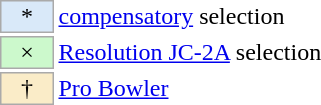<table border=0 cellspacing="0" cellpadding="8">
<tr>
<td><br><table style="margin:0.75em 0 0 0.5em">
<tr>
<td style="background:#d9e9f9;border:1px solid #aaa;width:2em;text-align:center">*</td>
<td><a href='#'>compensatory</a> selection</td>
<td></td>
</tr>
<tr>
<td style="background-color:#ccf9cc;border:1px solid #aaaaaa;width:2em" align=center>×</td>
<td><a href='#'>Resolution JC-2A</a> selection</td>
</tr>
<tr>
<td style="background:#faecc8;border:1px solid #aaa;width:2em;text-align:center">†</td>
<td><a href='#'>Pro Bowler</a><br></td>
</tr>
</table>
</td>
<td cellspacing="2"><br></td>
</tr>
</table>
